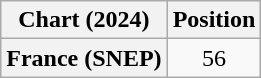<table class="wikitable sortable plainrowheaders" style="text-align:center">
<tr>
<th scope="col">Chart (2024)</th>
<th scope="col">Position</th>
</tr>
<tr>
<th scope="row">France (SNEP)</th>
<td>56</td>
</tr>
</table>
